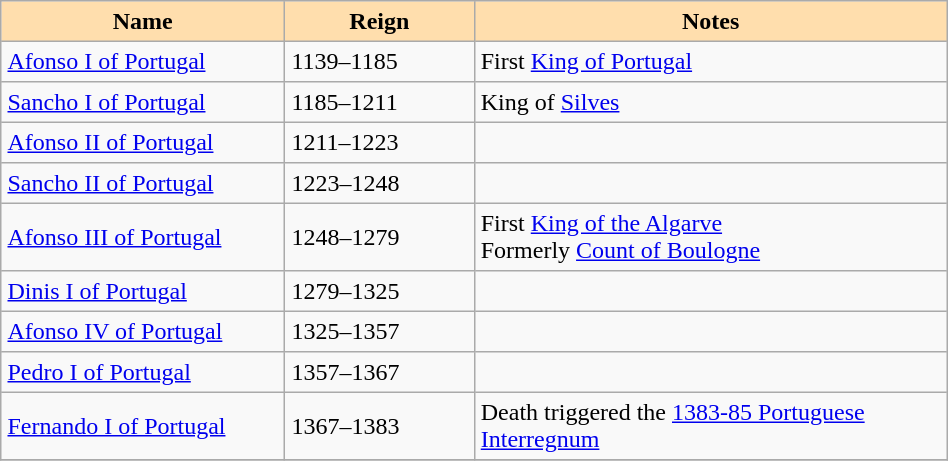<table width = "50%" border = 1 border="1" cellpadding="4" cellspacing="0" style="margin: 0.5em 1em 0.5em 0; background: #f9f9f9; border: 1px #aaa solid; border-collapse: collapse;">
<tr>
<th width = "30" bgcolor = "#FFDEAD">Name</th>
<th width = "20%" bgcolor = "#FFDEAD">Reign</th>
<th width = "50%" bgcolor = "#FFDEAD">Notes</th>
</tr>
<tr>
<td><a href='#'>Afonso I of Portugal</a></td>
<td>1139–1185</td>
<td>First <a href='#'>King of Portugal</a></td>
</tr>
<tr>
<td><a href='#'>Sancho I of Portugal</a></td>
<td>1185–1211</td>
<td>King of <a href='#'>Silves</a></td>
</tr>
<tr>
<td><a href='#'>Afonso II of Portugal</a></td>
<td>1211–1223</td>
<td></td>
</tr>
<tr>
<td><a href='#'>Sancho II of Portugal</a></td>
<td>1223–1248</td>
<td></td>
</tr>
<tr>
<td><a href='#'>Afonso III of Portugal</a></td>
<td>1248–1279</td>
<td>First <a href='#'>King of the Algarve</a><br>Formerly <a href='#'>Count of Boulogne</a></td>
</tr>
<tr>
<td><a href='#'>Dinis I of Portugal</a></td>
<td>1279–1325</td>
<td></td>
</tr>
<tr>
<td><a href='#'>Afonso IV of Portugal</a></td>
<td>1325–1357</td>
<td></td>
</tr>
<tr>
<td><a href='#'>Pedro I of Portugal</a></td>
<td>1357–1367</td>
<td></td>
</tr>
<tr>
<td><a href='#'>Fernando I of Portugal</a></td>
<td>1367–1383</td>
<td>Death triggered the <a href='#'>1383-85 Portuguese Interregnum</a></td>
</tr>
<tr>
</tr>
</table>
